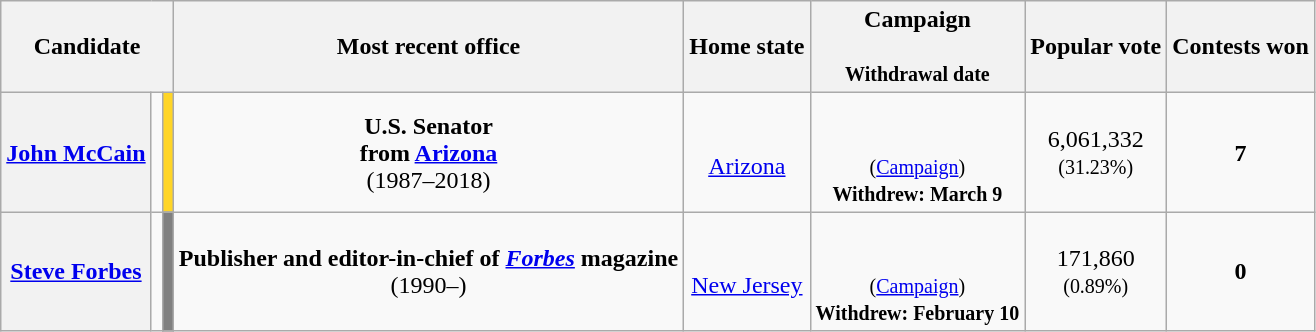<table class="wikitable sortable" style="text-align:center;">
<tr>
<th colspan="3">Candidate</th>
<th class="unsortable">Most recent office</th>
<th>Home state</th>
<th data-sort-type="date">Campaign<br><br><small>Withdrawal date</small></th>
<th>Popular vote</th>
<th>Contests won</th>
</tr>
<tr>
<th scope="row" data-sort-value="McCain"><a href='#'>John McCain</a></th>
<td></td>
<td style="background:#ffd526;"></td>
<td><strong>U.S. Senator</strong><br><strong>from <a href='#'>Arizona</a></strong><br>(1987–2018)</td>
<td><br><a href='#'>Arizona</a></td>
<td data-sort-value="05-03-2016"><br><br><small>(<a href='#'>Campaign</a>)</small><br><small><strong>Withdrew: March 9</strong></small></td>
<td data-sort-value="7,822,100">6,061,332<br><small>(31.23%)</small></td>
<td data-sort-value="11"><strong>7</strong><br></td>
</tr>
<tr>
<th scope="row" data-sort-value="McCain"><a href='#'>Steve Forbes</a></th>
<td></td>
<td style="background:grey;"></td>
<td><strong>Publisher and editor-in-chief of <em><a href='#'>Forbes</a></em> magazine</strong><br>(1990–)</td>
<td><br><a href='#'>New Jersey</a></td>
<td data-sort-value="05-03-2016"><br><br><small>(<a href='#'>Campaign</a>)</small><br><small><strong>Withdrew: February 10</strong></small></td>
<td data-sort-value="171,860">171,860<br><small>(0.89%)</small></td>
<td data-sort-value="0"><strong>0</strong></td>
</tr>
</table>
